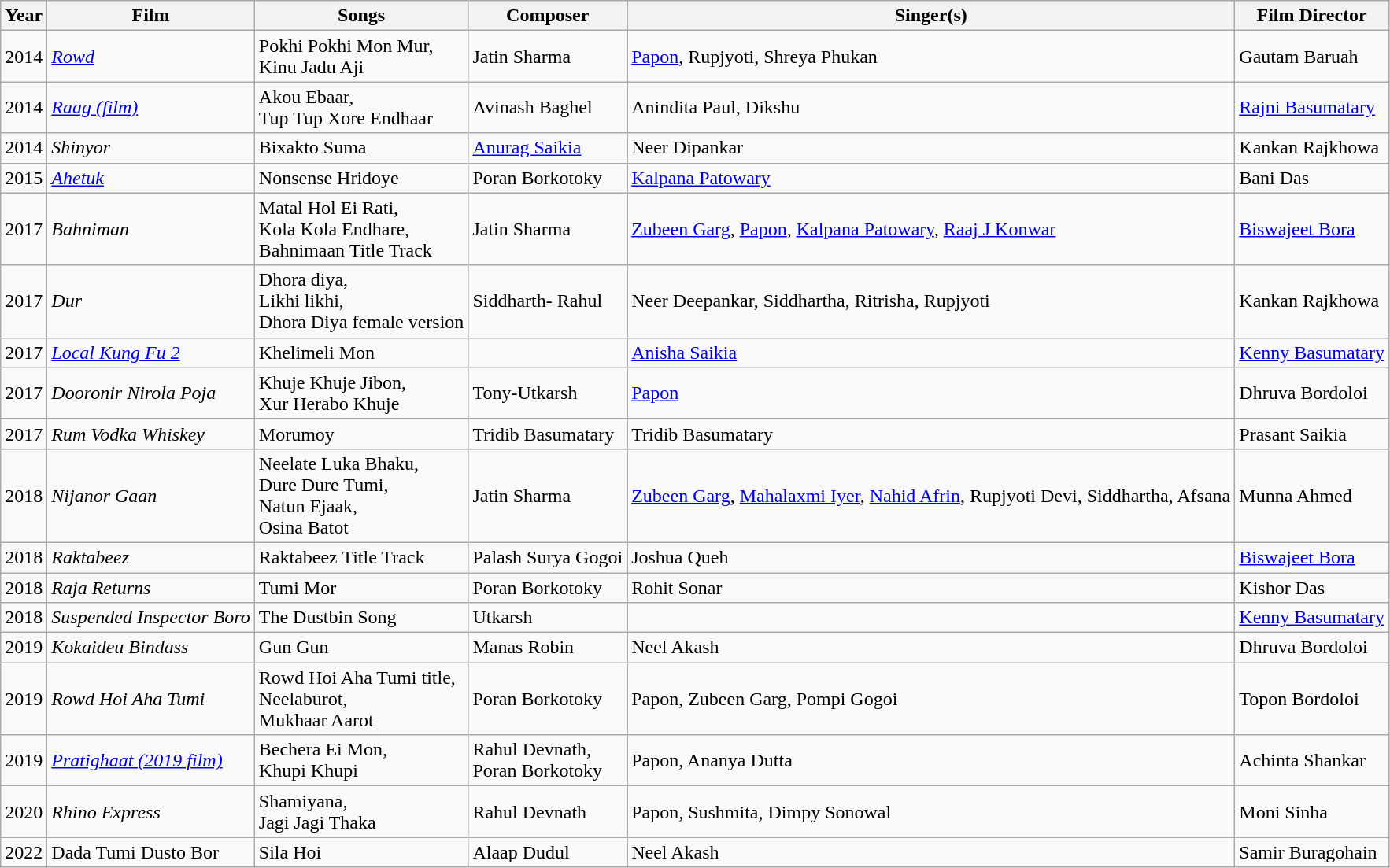<table class="wikitable">
<tr style="background:#ccc; text-align:center;">
<th>Year</th>
<th>Film</th>
<th>Songs</th>
<th>Composer</th>
<th>Singer(s)</th>
<th>Film Director</th>
</tr>
<tr>
<td>2014</td>
<td><em><a href='#'>Rowd</a></em></td>
<td>Pokhi Pokhi Mon Mur,<br>Kinu Jadu Aji</td>
<td>Jatin Sharma</td>
<td><a href='#'>Papon</a>, Rupjyoti, Shreya Phukan</td>
<td>Gautam Baruah</td>
</tr>
<tr>
<td>2014</td>
<td><em><a href='#'>Raag (film)</a></em></td>
<td>Akou Ebaar,<br>Tup Tup Xore Endhaar</td>
<td>Avinash Baghel</td>
<td>Anindita Paul, Dikshu</td>
<td><a href='#'>Rajni Basumatary</a></td>
</tr>
<tr>
<td>2014</td>
<td><em>Shinyor</em></td>
<td>Bixakto Suma</td>
<td><a href='#'>Anurag Saikia</a></td>
<td>Neer Dipankar</td>
<td>Kankan Rajkhowa</td>
</tr>
<tr>
<td>2015</td>
<td><em><a href='#'>Ahetuk</a></em></td>
<td>Nonsense Hridoye</td>
<td>Poran Borkotoky</td>
<td><a href='#'>Kalpana Patowary</a></td>
<td>Bani Das</td>
</tr>
<tr>
<td>2017</td>
<td><em>Bahniman</em></td>
<td>Matal Hol Ei Rati, <br>Kola Kola Endhare,<br>Bahnimaan Title Track</td>
<td>Jatin Sharma</td>
<td><a href='#'>Zubeen Garg</a>, <a href='#'>Papon</a>, <a href='#'>Kalpana Patowary</a>, <a href='#'>Raaj J Konwar</a></td>
<td><a href='#'>Biswajeet Bora</a></td>
</tr>
<tr>
<td>2017</td>
<td><em>Dur</em></td>
<td>Dhora diya,<br> Likhi likhi,<br> Dhora Diya female version</td>
<td>Siddharth- Rahul</td>
<td>Neer Deepankar, Siddhartha, Ritrisha, Rupjyoti</td>
<td>Kankan Rajkhowa</td>
</tr>
<tr>
<td>2017</td>
<td><em><a href='#'>Local Kung Fu 2</a></em></td>
<td>Khelimeli Mon</td>
<td></td>
<td><a href='#'>Anisha Saikia</a></td>
<td><a href='#'>Kenny Basumatary</a></td>
</tr>
<tr>
<td>2017</td>
<td><em>Dooronir Nirola Poja</em></td>
<td>Khuje Khuje Jibon,<br>Xur Herabo Khuje</td>
<td>Tony-Utkarsh</td>
<td><a href='#'>Papon</a></td>
<td>Dhruva Bordoloi</td>
</tr>
<tr>
<td>2017</td>
<td><em>Rum Vodka Whiskey</em></td>
<td>Morumoy</td>
<td>Tridib Basumatary</td>
<td>Tridib Basumatary</td>
<td>Prasant Saikia</td>
</tr>
<tr>
<td>2018</td>
<td><em>Nijanor Gaan</em></td>
<td>Neelate Luka Bhaku,<br>Dure Dure Tumi,<br>Natun Ejaak,<br>Osina Batot</td>
<td>Jatin Sharma</td>
<td><a href='#'>Zubeen Garg</a>, <a href='#'>Mahalaxmi Iyer</a>, <a href='#'>Nahid Afrin</a>, Rupjyoti Devi, Siddhartha, Afsana</td>
<td>Munna Ahmed</td>
</tr>
<tr>
<td>2018</td>
<td><em>Raktabeez</em></td>
<td>Raktabeez Title Track</td>
<td>Palash Surya Gogoi</td>
<td>Joshua Queh</td>
<td><a href='#'>Biswajeet Bora</a></td>
</tr>
<tr>
<td>2018</td>
<td><em>Raja Returns</em></td>
<td>Tumi Mor</td>
<td>Poran Borkotoky</td>
<td>Rohit Sonar</td>
<td>Kishor Das</td>
</tr>
<tr>
<td>2018</td>
<td><em>Suspended Inspector Boro</em></td>
<td>The Dustbin Song</td>
<td>Utkarsh</td>
<td></td>
<td><a href='#'>Kenny Basumatary</a></td>
</tr>
<tr>
<td>2019</td>
<td><em>Kokaideu Bindass</em></td>
<td>Gun Gun</td>
<td>Manas Robin</td>
<td>Neel Akash</td>
<td>Dhruva Bordoloi</td>
</tr>
<tr>
<td>2019</td>
<td><em>Rowd Hoi Aha Tumi</em></td>
<td>Rowd Hoi Aha Tumi title,<br>Neelaburot,<br>Mukhaar Aarot</td>
<td>Poran Borkotoky</td>
<td>Papon, Zubeen Garg, Pompi Gogoi</td>
<td>Topon Bordoloi</td>
</tr>
<tr>
<td>2019</td>
<td><em><a href='#'>Pratighaat (2019 film)</a></em></td>
<td>Bechera Ei Mon,<br>Khupi Khupi</td>
<td>Rahul Devnath,<br>Poran Borkotoky</td>
<td>Papon, Ananya Dutta</td>
<td>Achinta Shankar</td>
</tr>
<tr>
<td>2020</td>
<td><em>Rhino Express</em></td>
<td>Shamiyana,<br>Jagi Jagi Thaka</td>
<td>Rahul Devnath</td>
<td>Papon, Sushmita, Dimpy Sonowal</td>
<td>Moni Sinha</td>
</tr>
<tr>
<td>2022</td>
<td>Dada Tumi Dusto Bor</td>
<td>Sila Hoi</td>
<td>Alaap Dudul</td>
<td>Neel Akash</td>
<td>Samir Buragohain</td>
</tr>
</table>
